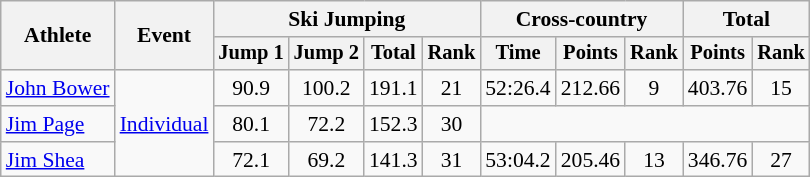<table class=wikitable style=font-size:90%;text-align:center>
<tr>
<th rowspan=2>Athlete</th>
<th rowspan=2>Event</th>
<th colspan=4>Ski Jumping</th>
<th colspan=3>Cross-country</th>
<th colspan=2>Total</th>
</tr>
<tr style=font-size:95%>
<th>Jump 1</th>
<th>Jump 2</th>
<th>Total</th>
<th>Rank</th>
<th>Time</th>
<th>Points</th>
<th>Rank</th>
<th>Points</th>
<th>Rank</th>
</tr>
<tr>
<td align=left><a href='#'>John Bower</a></td>
<td align=left rowspan=3><a href='#'>Individual</a></td>
<td>90.9</td>
<td>100.2</td>
<td>191.1</td>
<td>21</td>
<td>52:26.4</td>
<td>212.66</td>
<td>9</td>
<td>403.76</td>
<td>15</td>
</tr>
<tr>
<td align=left><a href='#'>Jim Page</a></td>
<td>80.1</td>
<td>72.2</td>
<td>152.3</td>
<td>30</td>
<td colspan=5></td>
</tr>
<tr>
<td align=left><a href='#'>Jim Shea</a></td>
<td>72.1</td>
<td>69.2</td>
<td>141.3</td>
<td>31</td>
<td>53:04.2</td>
<td>205.46</td>
<td>13</td>
<td>346.76</td>
<td>27</td>
</tr>
</table>
